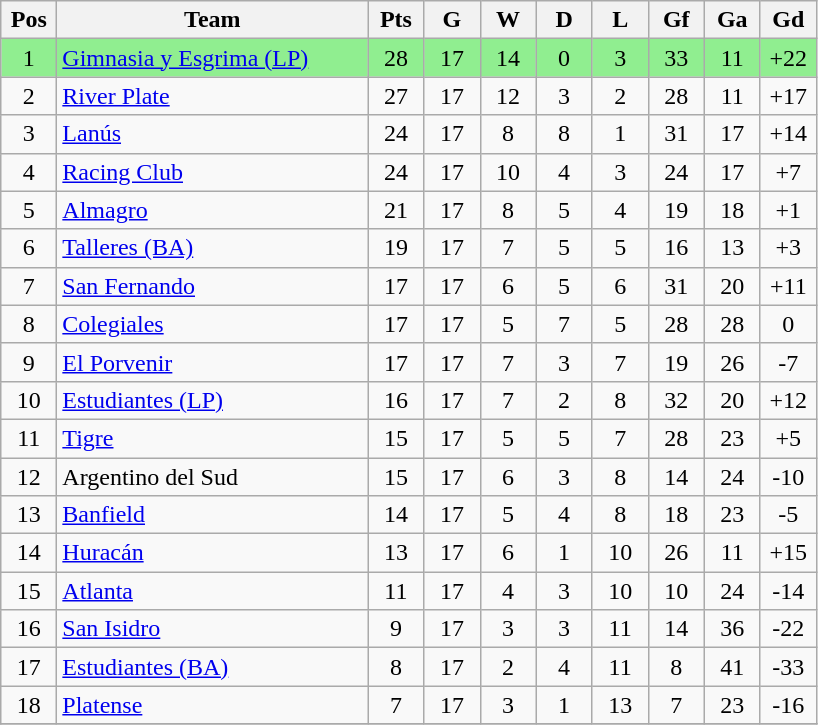<table class="wikitable" style="text-align:center">
<tr>
<th width=30px>Pos</th>
<th width=200px>Team</th>
<th width=30px>Pts</th>
<th width=30px>G</th>
<th width=30px>W</th>
<th width=30px>D</th>
<th width=30px>L</th>
<th width=30px>Gf</th>
<th width=30px>Ga</th>
<th width=30px>Gd</th>
</tr>
<tr bgcolor="lightgreen">
<td>1</td>
<td align="left"><a href='#'>Gimnasia y Esgrima (LP)</a></td>
<td>28</td>
<td>17</td>
<td>14</td>
<td>0</td>
<td>3</td>
<td>33</td>
<td>11</td>
<td>+22</td>
</tr>
<tr>
<td>2</td>
<td align="left"><a href='#'>River Plate</a></td>
<td>27</td>
<td>17</td>
<td>12</td>
<td>3</td>
<td>2</td>
<td>28</td>
<td>11</td>
<td>+17</td>
</tr>
<tr>
<td>3</td>
<td align="left"><a href='#'>Lanús</a></td>
<td>24</td>
<td>17</td>
<td>8</td>
<td>8</td>
<td>1</td>
<td>31</td>
<td>17</td>
<td>+14</td>
</tr>
<tr>
<td>4</td>
<td align="left"><a href='#'>Racing Club</a></td>
<td>24</td>
<td>17</td>
<td>10</td>
<td>4</td>
<td>3</td>
<td>24</td>
<td>17</td>
<td>+7</td>
</tr>
<tr>
<td>5</td>
<td align="left"><a href='#'>Almagro</a></td>
<td>21</td>
<td>17</td>
<td>8</td>
<td>5</td>
<td>4</td>
<td>19</td>
<td>18</td>
<td>+1</td>
</tr>
<tr>
<td>6</td>
<td align="left"><a href='#'>Talleres (BA)</a></td>
<td>19</td>
<td>17</td>
<td>7</td>
<td>5</td>
<td>5</td>
<td>16</td>
<td>13</td>
<td>+3</td>
</tr>
<tr>
<td>7</td>
<td align="left"><a href='#'>San Fernando</a></td>
<td>17</td>
<td>17</td>
<td>6</td>
<td>5</td>
<td>6</td>
<td>31</td>
<td>20</td>
<td>+11</td>
</tr>
<tr>
<td>8</td>
<td align="left"><a href='#'>Colegiales</a></td>
<td>17</td>
<td>17</td>
<td>5</td>
<td>7</td>
<td>5</td>
<td>28</td>
<td>28</td>
<td>0</td>
</tr>
<tr>
<td>9</td>
<td align="left"><a href='#'>El Porvenir</a></td>
<td>17</td>
<td>17</td>
<td>7</td>
<td>3</td>
<td>7</td>
<td>19</td>
<td>26</td>
<td>-7</td>
</tr>
<tr>
<td>10</td>
<td align="left"><a href='#'>Estudiantes (LP)</a></td>
<td>16</td>
<td>17</td>
<td>7</td>
<td>2</td>
<td>8</td>
<td>32</td>
<td>20</td>
<td>+12</td>
</tr>
<tr>
<td>11</td>
<td align="left"><a href='#'>Tigre</a></td>
<td>15</td>
<td>17</td>
<td>5</td>
<td>5</td>
<td>7</td>
<td>28</td>
<td>23</td>
<td>+5</td>
</tr>
<tr>
<td>12</td>
<td align="left">Argentino del Sud</td>
<td>15</td>
<td>17</td>
<td>6</td>
<td>3</td>
<td>8</td>
<td>14</td>
<td>24</td>
<td>-10</td>
</tr>
<tr>
<td>13</td>
<td align="left"><a href='#'>Banfield</a></td>
<td>14</td>
<td>17</td>
<td>5</td>
<td>4</td>
<td>8</td>
<td>18</td>
<td>23</td>
<td>-5</td>
</tr>
<tr>
<td>14</td>
<td align="left"><a href='#'>Huracán</a></td>
<td>13</td>
<td>17</td>
<td>6</td>
<td>1</td>
<td>10</td>
<td>26</td>
<td>11</td>
<td>+15</td>
</tr>
<tr>
<td>15</td>
<td align="left"><a href='#'>Atlanta</a></td>
<td>11</td>
<td>17</td>
<td>4</td>
<td>3</td>
<td>10</td>
<td>10</td>
<td>24</td>
<td>-14</td>
</tr>
<tr>
<td>16</td>
<td align="left"><a href='#'>San Isidro</a></td>
<td>9</td>
<td>17</td>
<td>3</td>
<td>3</td>
<td>11</td>
<td>14</td>
<td>36</td>
<td>-22</td>
</tr>
<tr>
<td>17</td>
<td align="left"><a href='#'>Estudiantes (BA)</a></td>
<td>8</td>
<td>17</td>
<td>2</td>
<td>4</td>
<td>11</td>
<td>8</td>
<td>41</td>
<td>-33</td>
</tr>
<tr>
<td>18</td>
<td align="left"><a href='#'>Platense</a></td>
<td>7</td>
<td>17</td>
<td>3</td>
<td>1</td>
<td>13</td>
<td>7</td>
<td>23</td>
<td>-16</td>
</tr>
<tr>
</tr>
</table>
